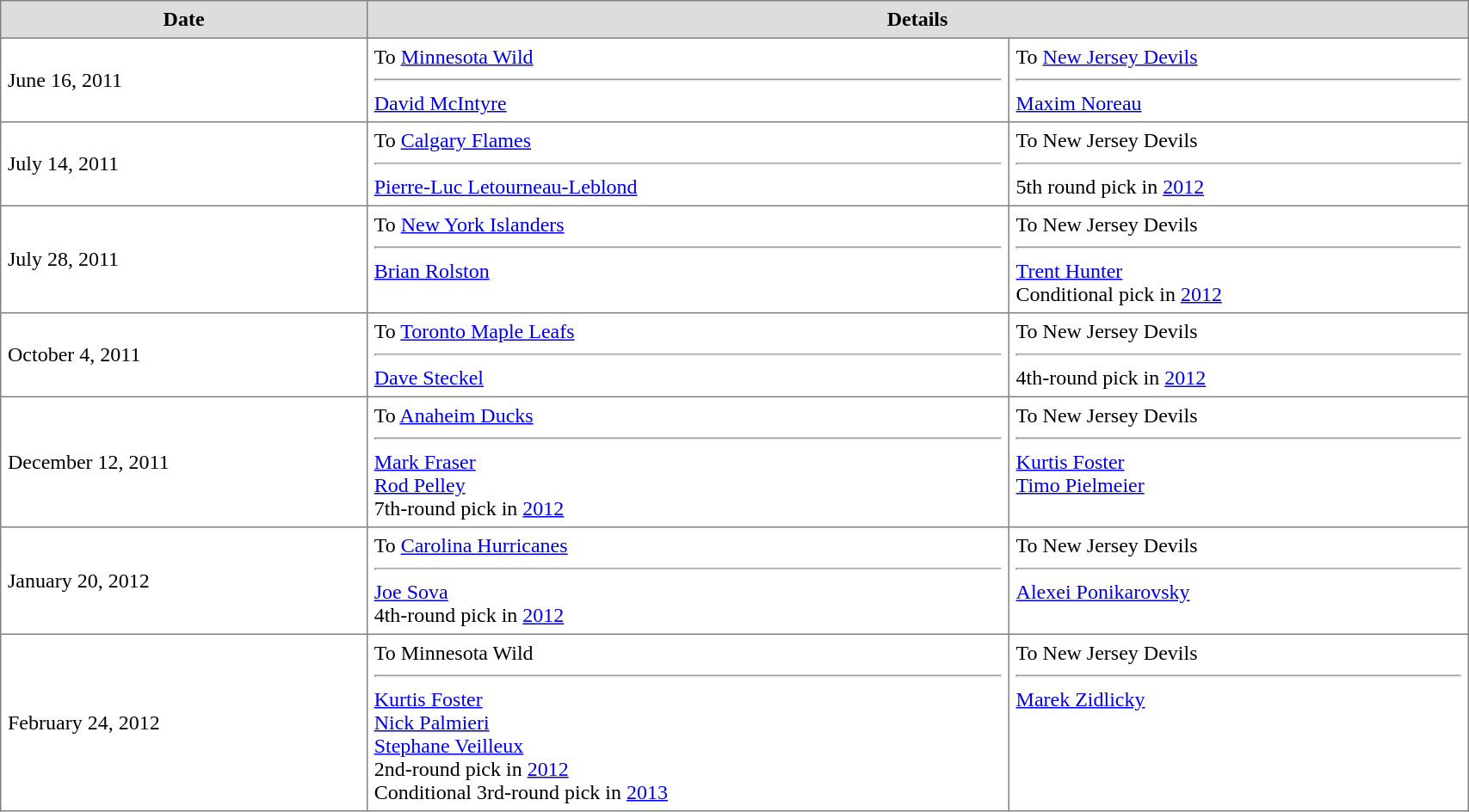<table border="1"  cellpadding="5" style="border-collapse:collapse; width:90%;">
<tr style="background:#ddd;">
<th style="text-align:center;">Date</th>
<th style="text-align:center;" colspan="2">Details</th>
</tr>
<tr>
<td>June 16, 2011</td>
<td valign="top">To <a href='#'>Minnesota Wild</a> <hr><a href='#'>David McIntyre</a></td>
<td valign="top">To <a href='#'>New Jersey Devils</a> <hr><a href='#'>Maxim Noreau</a></td>
</tr>
<tr>
<td>July 14, 2011</td>
<td valign="top">To <a href='#'>Calgary Flames</a> <hr><a href='#'>Pierre-Luc Letourneau-Leblond</a></td>
<td valign="top">To New Jersey Devils <hr>5th round pick in <a href='#'>2012</a></td>
</tr>
<tr>
<td>July 28, 2011</td>
<td valign="top">To <a href='#'>New York Islanders</a> <hr><a href='#'>Brian Rolston</a></td>
<td valign="top">To New Jersey Devils <hr><a href='#'>Trent Hunter</a><br>Conditional pick in <a href='#'>2012</a></td>
</tr>
<tr>
<td>October 4, 2011</td>
<td valign="top">To <a href='#'>Toronto Maple Leafs</a> <hr><a href='#'>Dave Steckel</a></td>
<td valign="top">To New Jersey Devils <hr>4th-round pick in <a href='#'>2012</a></td>
</tr>
<tr>
<td>December 12, 2011</td>
<td valign="top">To <a href='#'>Anaheim Ducks</a> <hr><a href='#'>Mark Fraser</a><br><a href='#'>Rod Pelley</a><br>7th-round pick in <a href='#'>2012</a></td>
<td valign="top">To New Jersey Devils <hr><a href='#'>Kurtis Foster</a><br><a href='#'>Timo Pielmeier</a></td>
</tr>
<tr>
<td>January 20, 2012</td>
<td valign="top">To <a href='#'>Carolina Hurricanes</a> <hr><a href='#'>Joe Sova</a><br>4th-round pick in <a href='#'>2012</a></td>
<td valign="top">To New Jersey Devils <hr><a href='#'>Alexei Ponikarovsky</a></td>
</tr>
<tr>
<td>February 24, 2012</td>
<td valign="top">To Minnesota Wild <hr><a href='#'>Kurtis Foster</a><br><a href='#'>Nick Palmieri</a><br><a href='#'>Stephane Veilleux</a><br>2nd-round pick in <a href='#'>2012</a><br>Conditional 3rd-round pick in <a href='#'>2013</a></td>
<td valign="top">To New Jersey Devils <hr><a href='#'>Marek Zidlicky</a></td>
</tr>
</table>
